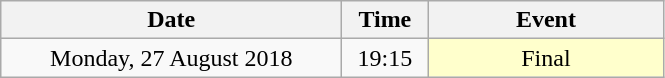<table class = "wikitable" style="text-align:center;">
<tr>
<th width=220>Date</th>
<th width=50>Time</th>
<th width=150>Event</th>
</tr>
<tr>
<td>Monday, 27 August 2018</td>
<td>19:15</td>
<td bgcolor=ffffcc>Final</td>
</tr>
</table>
